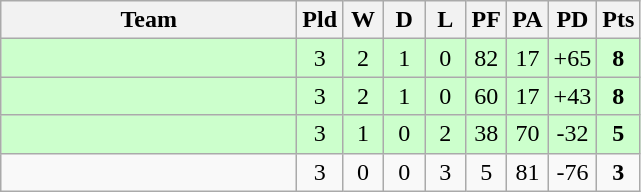<table class="wikitable" style="text-align:center;">
<tr>
<th width="190">Team</th>
<th width="20" abbr="Played">Pld</th>
<th width="20" abbr="Won">W</th>
<th width="20" abbr="Drawn">D</th>
<th width="20" abbr="Lost">L</th>
<th width="20" abbr="Points for">PF</th>
<th width="20" abbr="Points against">PA</th>
<th width="25" abbr="Points difference">PD</th>
<th width="20" abbr="Points">Pts</th>
</tr>
<tr style="background:#ccffcc">
<td align="left"></td>
<td>3</td>
<td>2</td>
<td>1</td>
<td>0</td>
<td>82</td>
<td>17</td>
<td>+65</td>
<td><strong>8</strong></td>
</tr>
<tr style="background:#ccffcc">
<td align="left"></td>
<td>3</td>
<td>2</td>
<td>1</td>
<td>0</td>
<td>60</td>
<td>17</td>
<td>+43</td>
<td><strong>8</strong></td>
</tr>
<tr style="background:#ccffcc">
<td align="left"></td>
<td>3</td>
<td>1</td>
<td>0</td>
<td>2</td>
<td>38</td>
<td>70</td>
<td>-32</td>
<td><strong>5</strong></td>
</tr>
<tr>
<td align="left"></td>
<td>3</td>
<td>0</td>
<td>0</td>
<td>3</td>
<td>5</td>
<td>81</td>
<td>-76</td>
<td><strong>3</strong></td>
</tr>
</table>
